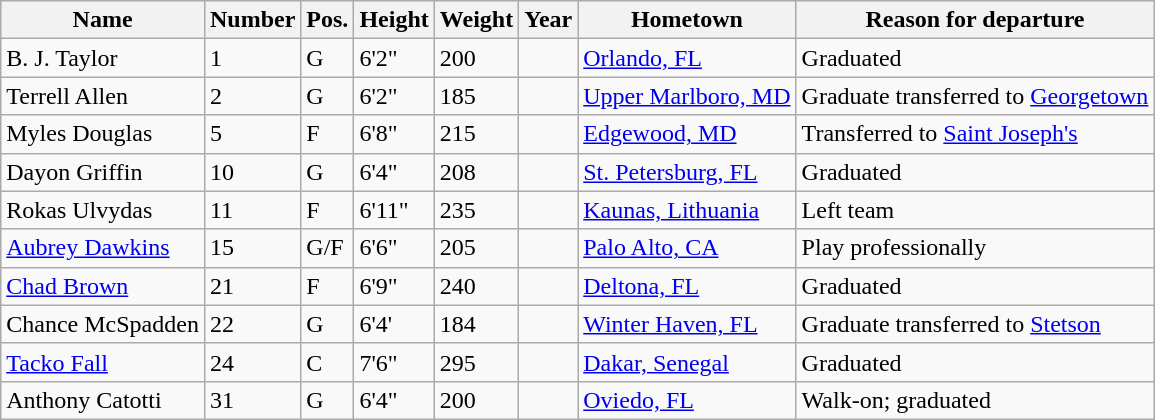<table class="wikitable sortable" border="1">
<tr>
<th>Name</th>
<th>Number</th>
<th>Pos.</th>
<th>Height</th>
<th>Weight</th>
<th>Year</th>
<th>Hometown</th>
<th class="unsortable">Reason for departure</th>
</tr>
<tr>
<td>B. J. Taylor</td>
<td>1</td>
<td>G</td>
<td>6'2"</td>
<td>200</td>
<td></td>
<td><a href='#'>Orlando, FL</a></td>
<td>Graduated</td>
</tr>
<tr>
<td>Terrell Allen</td>
<td>2</td>
<td>G</td>
<td>6'2"</td>
<td>185</td>
<td></td>
<td><a href='#'>Upper Marlboro, MD</a></td>
<td>Graduate transferred to <a href='#'>Georgetown</a></td>
</tr>
<tr>
<td>Myles Douglas</td>
<td>5</td>
<td>F</td>
<td>6'8"</td>
<td>215</td>
<td></td>
<td><a href='#'>Edgewood, MD</a></td>
<td>Transferred to <a href='#'>Saint Joseph's</a></td>
</tr>
<tr>
<td>Dayon Griffin</td>
<td>10</td>
<td>G</td>
<td>6'4"</td>
<td>208</td>
<td></td>
<td><a href='#'>St. Petersburg, FL</a></td>
<td>Graduated</td>
</tr>
<tr>
<td>Rokas Ulvydas</td>
<td>11</td>
<td>F</td>
<td>6'11"</td>
<td>235</td>
<td></td>
<td><a href='#'>Kaunas, Lithuania</a></td>
<td>Left team</td>
</tr>
<tr>
<td><a href='#'>Aubrey Dawkins</a></td>
<td>15</td>
<td>G/F</td>
<td>6'6"</td>
<td>205</td>
<td></td>
<td><a href='#'>Palo Alto, CA</a></td>
<td>Play professionally</td>
</tr>
<tr>
<td><a href='#'>Chad Brown</a></td>
<td>21</td>
<td>F</td>
<td>6'9"</td>
<td>240</td>
<td></td>
<td><a href='#'>Deltona, FL</a></td>
<td>Graduated</td>
</tr>
<tr>
<td>Chance McSpadden</td>
<td>22</td>
<td>G</td>
<td>6'4'</td>
<td>184</td>
<td></td>
<td><a href='#'>Winter Haven, FL</a></td>
<td>Graduate transferred to <a href='#'>Stetson</a></td>
</tr>
<tr>
<td><a href='#'>Tacko Fall</a></td>
<td>24</td>
<td>C</td>
<td>7'6"</td>
<td>295</td>
<td></td>
<td><a href='#'>Dakar, Senegal</a></td>
<td>Graduated</td>
</tr>
<tr>
<td>Anthony Catotti</td>
<td>31</td>
<td>G</td>
<td>6'4"</td>
<td>200</td>
<td></td>
<td><a href='#'>Oviedo, FL</a></td>
<td>Walk-on; graduated</td>
</tr>
</table>
